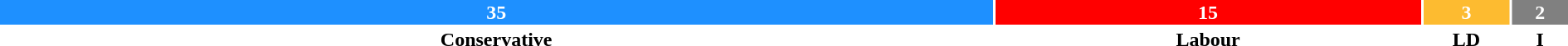<table style="width:100%; text-align:center;">
<tr style="color:white;">
<td style="background:dodgerblue; width:63.6%;"><strong>35</strong></td>
<td style="background:red; width:27.3%;"><strong>15</strong></td>
<td style="background:#FDBB30; width:5.5%;"><strong>3</strong></td>
<td style="background:grey; width:3.6%;"><strong>2</strong></td>
</tr>
<tr>
<td><span><strong>Conservative</strong></span></td>
<td><span><strong>Labour</strong></span></td>
<td><span><strong>LD</strong></span></td>
<td><span><strong>I</strong></span></td>
</tr>
</table>
